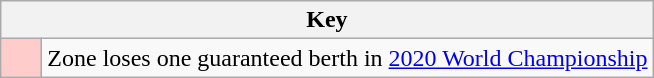<table class="wikitable" style="text-align: center;">
<tr>
<th colspan=2>Key</th>
</tr>
<tr>
<td style="background:#ffcccc; width:20px;"></td>
<td align=left>Zone loses one guaranteed berth in <a href='#'>2020 World Championship</a></td>
</tr>
</table>
